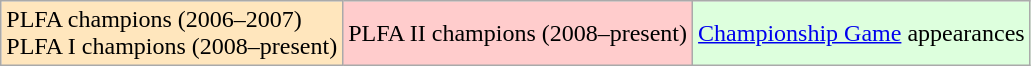<table class="wikitable">
<tr>
<td bgcolor="#FFE6BD">PLFA champions (2006–2007)<br> PLFA I champions (2008–present)</td>
<td bgcolor="#FFCCCC">PLFA II champions (2008–present)</td>
<td bgcolor="#ddffdd"><a href='#'>Championship Game</a> appearances</td>
</tr>
</table>
